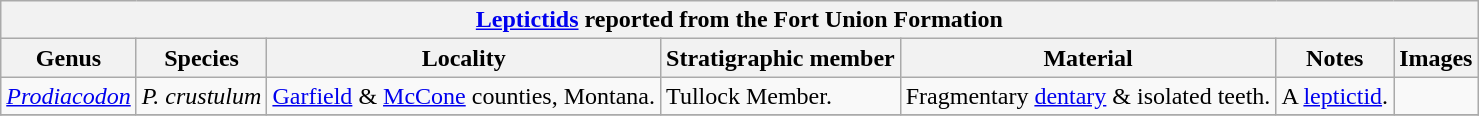<table class="wikitable" align="center">
<tr>
<th colspan="7" align="center"><strong><a href='#'>Leptictids</a> reported from the Fort Union Formation</strong></th>
</tr>
<tr>
<th>Genus</th>
<th>Species</th>
<th>Locality</th>
<th><strong>Stratigraphic member</strong></th>
<th><strong>Material</strong></th>
<th>Notes</th>
<th>Images</th>
</tr>
<tr>
<td><em><a href='#'>Prodiacodon</a></em></td>
<td><em>P. crustulum</em></td>
<td><a href='#'>Garfield</a> & <a href='#'>McCone</a> counties, Montana.</td>
<td>Tullock Member.</td>
<td>Fragmentary <a href='#'>dentary</a> & isolated teeth.</td>
<td>A <a href='#'>leptictid</a>.</td>
<td></td>
</tr>
<tr>
</tr>
</table>
